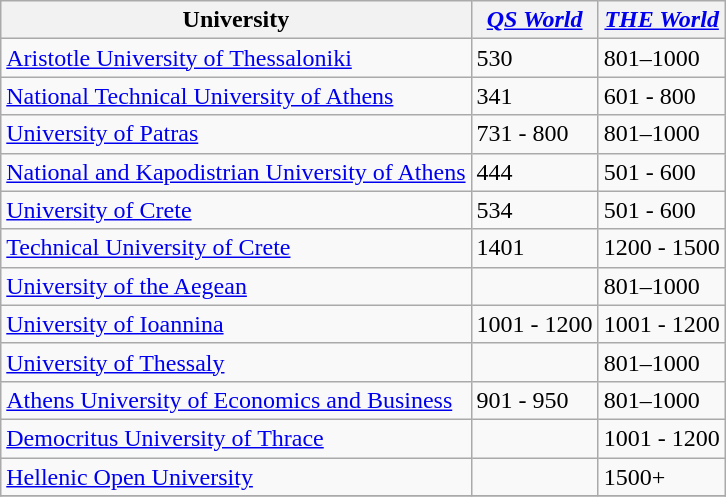<table class="wikitable sortable mw-collapsible" style="text-align: left;">
<tr>
<th>University</th>
<th data-sort-type="number"><em><a href='#'>QS World</a></em></th>
<th data-sort-type="number"><em><a href='#'>THE World</a></em></th>
</tr>
<tr>
<td align="left"><a href='#'>Aristotle University of Thessaloniki</a></td>
<td> 530</td>
<td>801–1000</td>
</tr>
<tr>
<td align="left"><a href='#'>National Technical University of Athens</a></td>
<td> 341</td>
<td> 601 - 800</td>
</tr>
<tr>
<td align="left"><a href='#'>University of Patras</a></td>
<td> 731 - 800</td>
<td>801–1000</td>
</tr>
<tr>
<td align="left"><a href='#'>National and Kapodistrian University of Athens</a></td>
<td> 444</td>
<td> 501 - 600</td>
</tr>
<tr>
<td align="left"><a href='#'>University of Crete</a></td>
<td> 534</td>
<td> 501 - 600</td>
</tr>
<tr>
<td align="left"><a href='#'>Technical University of Crete</a></td>
<td>1401</td>
<td> 1200 - 1500</td>
</tr>
<tr>
<td align="left"><a href='#'>University of the Aegean</a></td>
<td></td>
<td>801–1000</td>
</tr>
<tr>
<td align="left"><a href='#'>University of Ioannina</a></td>
<td>1001 - 1200</td>
<td> 1001 - 1200</td>
</tr>
<tr>
<td align="left"><a href='#'>University of Thessaly</a></td>
<td></td>
<td>801–1000</td>
</tr>
<tr>
<td align="left"><a href='#'>Athens University of Economics and Business</a></td>
<td> 901 - 950</td>
<td>801–1000</td>
</tr>
<tr>
<td align="left"><a href='#'>Democritus University of Thrace</a></td>
<td></td>
<td> 1001 - 1200</td>
</tr>
<tr>
<td align="left"><a href='#'>Hellenic Open University</a></td>
<td></td>
<td>1500+</td>
</tr>
<tr>
</tr>
</table>
